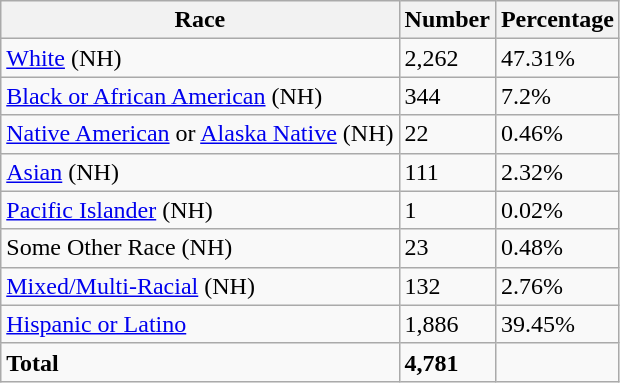<table class="wikitable">
<tr>
<th>Race</th>
<th>Number</th>
<th>Percentage</th>
</tr>
<tr>
<td><a href='#'>White</a> (NH)</td>
<td>2,262</td>
<td>47.31%</td>
</tr>
<tr>
<td><a href='#'>Black or African American</a> (NH)</td>
<td>344</td>
<td>7.2%</td>
</tr>
<tr>
<td><a href='#'>Native American</a> or <a href='#'>Alaska Native</a> (NH)</td>
<td>22</td>
<td>0.46%</td>
</tr>
<tr>
<td><a href='#'>Asian</a> (NH)</td>
<td>111</td>
<td>2.32%</td>
</tr>
<tr>
<td><a href='#'>Pacific Islander</a> (NH)</td>
<td>1</td>
<td>0.02%</td>
</tr>
<tr>
<td>Some Other Race (NH)</td>
<td>23</td>
<td>0.48%</td>
</tr>
<tr>
<td><a href='#'>Mixed/Multi-Racial</a> (NH)</td>
<td>132</td>
<td>2.76%</td>
</tr>
<tr>
<td><a href='#'>Hispanic or Latino</a></td>
<td>1,886</td>
<td>39.45%</td>
</tr>
<tr>
<td><strong>Total</strong></td>
<td><strong>4,781</strong></td>
<td></td>
</tr>
</table>
